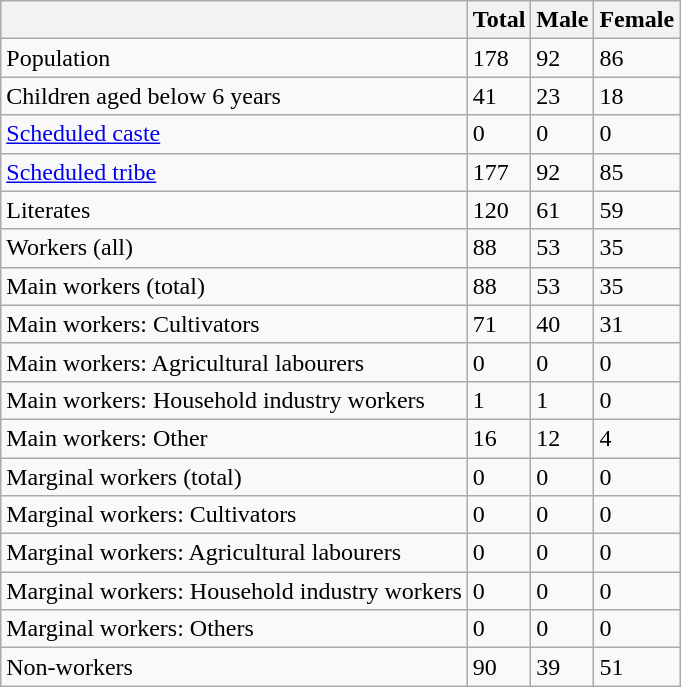<table class="wikitable sortable">
<tr>
<th></th>
<th>Total</th>
<th>Male</th>
<th>Female</th>
</tr>
<tr>
<td>Population</td>
<td>178</td>
<td>92</td>
<td>86</td>
</tr>
<tr>
<td>Children aged below 6 years</td>
<td>41</td>
<td>23</td>
<td>18</td>
</tr>
<tr>
<td><a href='#'>Scheduled caste</a></td>
<td>0</td>
<td>0</td>
<td>0</td>
</tr>
<tr>
<td><a href='#'>Scheduled tribe</a></td>
<td>177</td>
<td>92</td>
<td>85</td>
</tr>
<tr>
<td>Literates</td>
<td>120</td>
<td>61</td>
<td>59</td>
</tr>
<tr>
<td>Workers (all)</td>
<td>88</td>
<td>53</td>
<td>35</td>
</tr>
<tr>
<td>Main workers (total)</td>
<td>88</td>
<td>53</td>
<td>35</td>
</tr>
<tr>
<td>Main workers: Cultivators</td>
<td>71</td>
<td>40</td>
<td>31</td>
</tr>
<tr>
<td>Main workers: Agricultural labourers</td>
<td>0</td>
<td>0</td>
<td>0</td>
</tr>
<tr>
<td>Main workers: Household industry workers</td>
<td>1</td>
<td>1</td>
<td>0</td>
</tr>
<tr>
<td>Main workers: Other</td>
<td>16</td>
<td>12</td>
<td>4</td>
</tr>
<tr>
<td>Marginal workers (total)</td>
<td>0</td>
<td>0</td>
<td>0</td>
</tr>
<tr>
<td>Marginal workers: Cultivators</td>
<td>0</td>
<td>0</td>
<td>0</td>
</tr>
<tr>
<td>Marginal workers: Agricultural labourers</td>
<td>0</td>
<td>0</td>
<td>0</td>
</tr>
<tr>
<td>Marginal workers: Household industry workers</td>
<td>0</td>
<td>0</td>
<td>0</td>
</tr>
<tr>
<td>Marginal workers: Others</td>
<td>0</td>
<td>0</td>
<td>0</td>
</tr>
<tr>
<td>Non-workers</td>
<td>90</td>
<td>39</td>
<td>51</td>
</tr>
</table>
